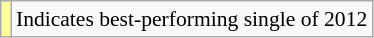<table class="wikitable" style="font-size:90%;">
<tr>
<td style="background-color:#FFFF99"></td>
<td>Indicates best-performing single of 2012</td>
</tr>
</table>
